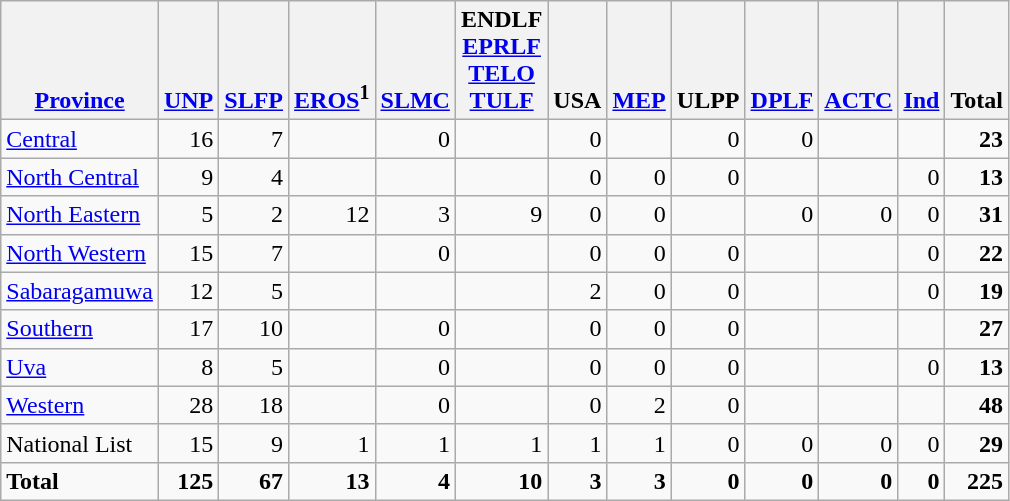<table class="wikitable sortable" border="1" style="text-align:right;">
<tr valign=bottom>
<th><a href='#'>Province</a><br></th>
<th><a href='#'>UNP</a><br></th>
<th><a href='#'>SLFP</a><br></th>
<th><a href='#'>EROS</a><sup>1</sup><br></th>
<th><a href='#'>SLMC</a><br></th>
<th>ENDLF<br><a href='#'>EPRLF</a><br><a href='#'>TELO</a><br><a href='#'>TULF</a><br></th>
<th>USA<br></th>
<th><a href='#'>MEP</a><br></th>
<th>ULPP<br></th>
<th><a href='#'>DPLF</a><br></th>
<th><a href='#'>ACTC</a><br></th>
<th><a href='#'>Ind</a><br></th>
<th>Total<br></th>
</tr>
<tr>
<td align=left><a href='#'>Central</a></td>
<td>16</td>
<td>7</td>
<td></td>
<td>0</td>
<td></td>
<td>0</td>
<td></td>
<td>0</td>
<td>0</td>
<td></td>
<td></td>
<td><strong>23</strong></td>
</tr>
<tr>
<td align=left><a href='#'>North Central</a></td>
<td>9</td>
<td>4</td>
<td></td>
<td></td>
<td></td>
<td>0</td>
<td>0</td>
<td>0</td>
<td></td>
<td></td>
<td>0</td>
<td><strong>13</strong></td>
</tr>
<tr>
<td align=left><a href='#'>North Eastern</a></td>
<td>5</td>
<td>2</td>
<td>12</td>
<td>3</td>
<td>9</td>
<td>0</td>
<td>0</td>
<td></td>
<td>0</td>
<td>0</td>
<td>0</td>
<td><strong>31</strong></td>
</tr>
<tr>
<td align=left><a href='#'>North Western</a></td>
<td>15</td>
<td>7</td>
<td></td>
<td>0</td>
<td></td>
<td>0</td>
<td>0</td>
<td>0</td>
<td></td>
<td></td>
<td>0</td>
<td><strong>22</strong></td>
</tr>
<tr>
<td align=left><a href='#'>Sabaragamuwa</a></td>
<td>12</td>
<td>5</td>
<td></td>
<td></td>
<td></td>
<td>2</td>
<td>0</td>
<td>0</td>
<td></td>
<td></td>
<td>0</td>
<td><strong>19</strong></td>
</tr>
<tr>
<td align=left><a href='#'>Southern</a></td>
<td>17</td>
<td>10</td>
<td></td>
<td>0</td>
<td></td>
<td>0</td>
<td>0</td>
<td>0</td>
<td></td>
<td></td>
<td></td>
<td><strong>27</strong></td>
</tr>
<tr>
<td align=left><a href='#'>Uva</a></td>
<td>8</td>
<td>5</td>
<td></td>
<td>0</td>
<td></td>
<td>0</td>
<td>0</td>
<td>0</td>
<td></td>
<td></td>
<td>0</td>
<td><strong>13</strong></td>
</tr>
<tr>
<td align=left><a href='#'>Western</a></td>
<td>28</td>
<td>18</td>
<td></td>
<td>0</td>
<td></td>
<td>0</td>
<td>2</td>
<td>0</td>
<td></td>
<td></td>
<td></td>
<td><strong>48</strong></td>
</tr>
<tr>
<td align=left>National List</td>
<td>15</td>
<td>9</td>
<td>1</td>
<td>1</td>
<td>1</td>
<td>1</td>
<td>1</td>
<td>0</td>
<td>0</td>
<td>0</td>
<td>0</td>
<td><strong>29</strong></td>
</tr>
<tr class="sortbottom">
<td align=left><strong>Total</strong></td>
<td><strong>125</strong></td>
<td><strong>67</strong></td>
<td><strong>13</strong></td>
<td><strong>4</strong></td>
<td><strong>10</strong></td>
<td><strong>3</strong></td>
<td><strong>3</strong></td>
<td><strong>0</strong></td>
<td><strong>0</strong></td>
<td><strong>0</strong></td>
<td><strong>0</strong></td>
<td><strong>225</strong></td>
</tr>
</table>
